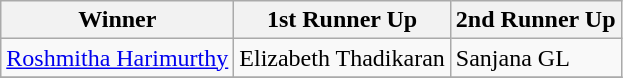<table class="wikitable">
<tr>
<th>Winner</th>
<th>1st Runner Up</th>
<th>2nd Runner Up</th>
</tr>
<tr roshni>
<td><a href='#'>Roshmitha Harimurthy</a></td>
<td>Elizabeth Thadikaran</td>
<td>Sanjana GL</td>
</tr>
<tr>
</tr>
</table>
